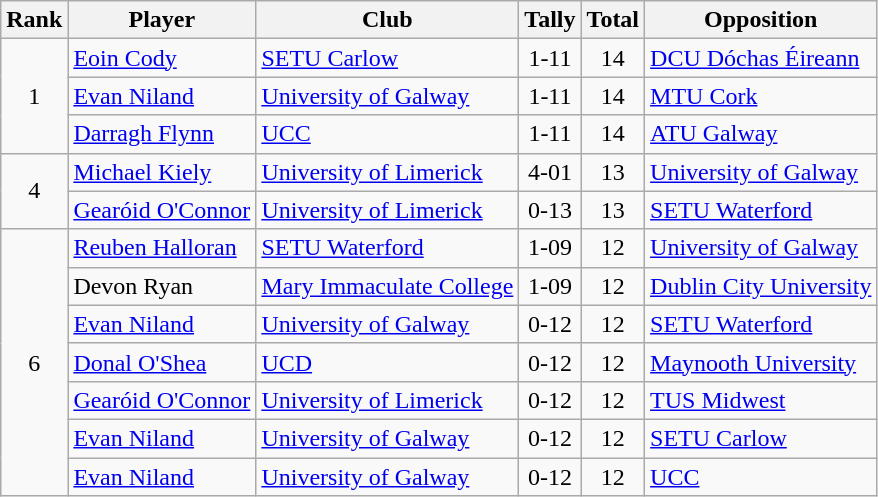<table class="wikitable">
<tr>
<th>Rank</th>
<th>Player</th>
<th>Club</th>
<th>Tally</th>
<th>Total</th>
<th>Opposition</th>
</tr>
<tr>
<td rowspan=3 align=center>1</td>
<td><a href='#'>Eoin Cody</a></td>
<td><a href='#'>SETU Carlow</a></td>
<td align=center>1-11</td>
<td align=center>14</td>
<td><a href='#'>DCU Dóchas Éireann</a></td>
</tr>
<tr>
<td><a href='#'>Evan Niland</a></td>
<td><a href='#'>University of Galway</a></td>
<td align=center>1-11</td>
<td align=center>14</td>
<td><a href='#'>MTU Cork</a></td>
</tr>
<tr>
<td><a href='#'>Darragh Flynn</a></td>
<td><a href='#'>UCC</a></td>
<td align=center>1-11</td>
<td align=center>14</td>
<td><a href='#'>ATU Galway</a></td>
</tr>
<tr>
<td rowspan=2 align=center>4</td>
<td><a href='#'>Michael Kiely</a></td>
<td><a href='#'>University of Limerick</a></td>
<td align=center>4-01</td>
<td align=center>13</td>
<td><a href='#'>University of Galway</a></td>
</tr>
<tr>
<td><a href='#'>Gearóid O'Connor</a></td>
<td><a href='#'>University of Limerick</a></td>
<td align=center>0-13</td>
<td align=center>13</td>
<td><a href='#'>SETU Waterford</a></td>
</tr>
<tr>
<td rowspan=7 align=center>6</td>
<td><a href='#'>Reuben Halloran</a></td>
<td><a href='#'>SETU Waterford</a></td>
<td align=center>1-09</td>
<td align=center>12</td>
<td><a href='#'>University of Galway</a></td>
</tr>
<tr>
<td>Devon Ryan</td>
<td><a href='#'>Mary Immaculate College</a></td>
<td align=center>1-09</td>
<td align=center>12</td>
<td><a href='#'>Dublin City University</a></td>
</tr>
<tr>
<td><a href='#'>Evan Niland</a></td>
<td><a href='#'>University of Galway</a></td>
<td align=center>0-12</td>
<td align=center>12</td>
<td><a href='#'>SETU Waterford</a></td>
</tr>
<tr>
<td><a href='#'>Donal O'Shea</a></td>
<td><a href='#'>UCD</a></td>
<td align=center>0-12</td>
<td align=center>12</td>
<td><a href='#'>Maynooth University</a></td>
</tr>
<tr>
<td><a href='#'>Gearóid O'Connor</a></td>
<td><a href='#'>University of Limerick</a></td>
<td align=center>0-12</td>
<td align=center>12</td>
<td><a href='#'>TUS Midwest</a></td>
</tr>
<tr>
<td><a href='#'>Evan Niland</a></td>
<td><a href='#'>University of Galway</a></td>
<td align=center>0-12</td>
<td align=center>12</td>
<td><a href='#'>SETU Carlow</a></td>
</tr>
<tr>
<td><a href='#'>Evan Niland</a></td>
<td><a href='#'>University of Galway</a></td>
<td align=center>0-12</td>
<td align=center>12</td>
<td><a href='#'>UCC</a></td>
</tr>
</table>
